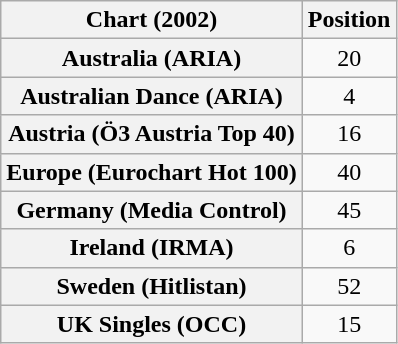<table class="wikitable sortable plainrowheaders" style="text-align:center">
<tr>
<th scope="col">Chart (2002)</th>
<th scope="col">Position</th>
</tr>
<tr>
<th scope="row">Australia (ARIA)</th>
<td>20</td>
</tr>
<tr>
<th scope="row">Australian Dance (ARIA)</th>
<td>4</td>
</tr>
<tr>
<th scope="row">Austria (Ö3 Austria Top 40)</th>
<td>16</td>
</tr>
<tr>
<th scope="row">Europe (Eurochart Hot 100)</th>
<td>40</td>
</tr>
<tr>
<th scope="row">Germany (Media Control)</th>
<td>45</td>
</tr>
<tr>
<th scope="row">Ireland (IRMA)</th>
<td>6</td>
</tr>
<tr>
<th scope="row">Sweden (Hitlistan)</th>
<td>52</td>
</tr>
<tr>
<th scope="row">UK Singles (OCC)</th>
<td>15</td>
</tr>
</table>
